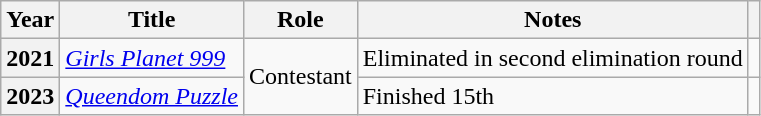<table class="wikitable plainrowheaders">
<tr>
<th scope="col">Year</th>
<th scope="col">Title</th>
<th scope="col">Role</th>
<th scope="col">Notes</th>
<th scope="col" class="unsortable"></th>
</tr>
<tr>
<th scope="row">2021</th>
<td><em><a href='#'>Girls Planet 999</a></em></td>
<td rowspan="2">Contestant</td>
<td>Eliminated in second elimination round</td>
<td align="center"></td>
</tr>
<tr>
<th scope="row">2023</th>
<td><em><a href='#'>Queendom Puzzle</a></em></td>
<td>Finished 15th</td>
<td align="center"></td>
</tr>
</table>
